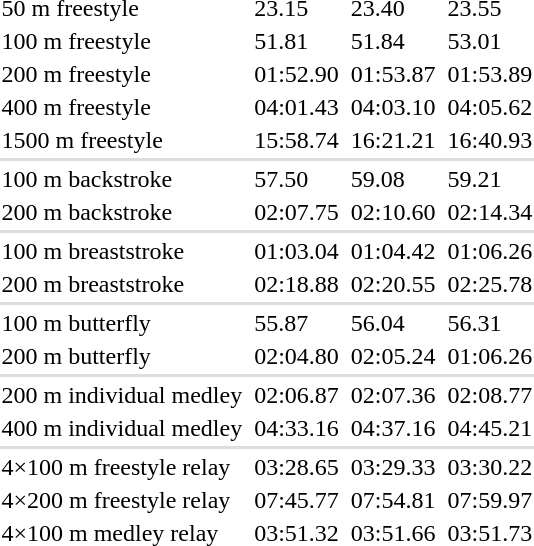<table>
<tr valign="top">
<td>50 m freestyle</td>
<td></td>
<td>23.15</td>
<td></td>
<td>23.40</td>
<td></td>
<td>23.55</td>
</tr>
<tr valign="top">
<td>100 m freestyle</td>
<td></td>
<td>51.81</td>
<td></td>
<td>51.84</td>
<td></td>
<td>53.01</td>
</tr>
<tr valign="top">
<td>200 m freestyle</td>
<td></td>
<td>01:52.90</td>
<td></td>
<td>01:53.87</td>
<td></td>
<td>01:53.89</td>
</tr>
<tr valign="top">
<td>400 m freestyle</td>
<td></td>
<td>04:01.43</td>
<td></td>
<td>04:03.10</td>
<td></td>
<td>04:05.62</td>
</tr>
<tr valign="top">
<td>1500 m freestyle</td>
<td></td>
<td>15:58.74</td>
<td></td>
<td>16:21.21</td>
<td></td>
<td>16:40.93</td>
</tr>
<tr bgcolor=#DDDDDD>
<td colspan=7></td>
</tr>
<tr valign="top">
<td>100 m backstroke</td>
<td></td>
<td>57.50</td>
<td></td>
<td>59.08</td>
<td></td>
<td>59.21</td>
</tr>
<tr valign="top">
<td>200 m backstroke</td>
<td></td>
<td>02:07.75</td>
<td></td>
<td>02:10.60</td>
<td></td>
<td>02:14.34</td>
</tr>
<tr bgcolor=#DDDDDD>
<td colspan=7></td>
</tr>
<tr valign="top">
<td>100 m breaststroke</td>
<td></td>
<td>01:03.04</td>
<td></td>
<td>01:04.42</td>
<td></td>
<td>01:06.26</td>
</tr>
<tr valign="top">
<td>200 m breaststroke</td>
<td></td>
<td>02:18.88</td>
<td></td>
<td>02:20.55</td>
<td></td>
<td>02:25.78</td>
</tr>
<tr bgcolor=#DDDDDD>
<td colspan=7></td>
</tr>
<tr valign="top">
<td>100 m butterfly</td>
<td></td>
<td>55.87</td>
<td></td>
<td>56.04</td>
<td></td>
<td>56.31</td>
</tr>
<tr valign="top">
<td>200 m butterfly</td>
<td></td>
<td>02:04.80</td>
<td></td>
<td>02:05.24</td>
<td></td>
<td>01:06.26</td>
</tr>
<tr bgcolor=#DDDDDD>
<td colspan=7></td>
</tr>
<tr valign="top">
<td>200 m individual medley</td>
<td></td>
<td>02:06.87</td>
<td></td>
<td>02:07.36</td>
<td></td>
<td>02:08.77</td>
</tr>
<tr valign="top">
<td>400 m individual medley</td>
<td></td>
<td>04:33.16</td>
<td></td>
<td>04:37.16</td>
<td></td>
<td>04:45.21</td>
</tr>
<tr bgcolor=#DDDDDD>
<td colspan=7></td>
</tr>
<tr valign="top">
<td>4×100 m freestyle relay</td>
<td></td>
<td>03:28.65</td>
<td></td>
<td>03:29.33</td>
<td></td>
<td>03:30.22</td>
</tr>
<tr valign="top">
<td>4×200 m freestyle relay</td>
<td></td>
<td>07:45.77</td>
<td></td>
<td>07:54.81</td>
<td></td>
<td>07:59.97</td>
</tr>
<tr valign="top">
<td>4×100 m medley relay</td>
<td></td>
<td>03:51.32</td>
<td></td>
<td>03:51.66</td>
<td></td>
<td>03:51.73</td>
</tr>
</table>
